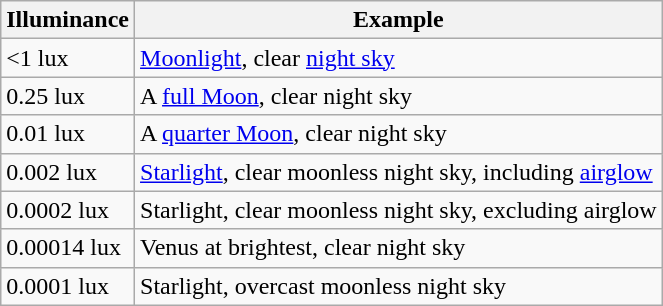<table class="wikitable">
<tr>
<th>Illuminance</th>
<th>Example</th>
</tr>
<tr>
<td><1 lux</td>
<td><a href='#'>Moonlight</a>, clear <a href='#'>night sky</a></td>
</tr>
<tr>
<td>0.25 lux</td>
<td>A <a href='#'>full Moon</a>, clear night sky</td>
</tr>
<tr>
<td>0.01 lux</td>
<td>A <a href='#'>quarter Moon</a>, clear night sky</td>
</tr>
<tr>
<td>0.002 lux</td>
<td><a href='#'>Starlight</a>, clear moonless night sky, including <a href='#'>airglow</a></td>
</tr>
<tr>
<td>0.0002 lux</td>
<td>Starlight, clear moonless night sky, excluding airglow</td>
</tr>
<tr>
<td>0.00014 lux</td>
<td>Venus at brightest, clear night sky</td>
</tr>
<tr>
<td>0.0001 lux</td>
<td>Starlight, overcast moonless night sky</td>
</tr>
</table>
